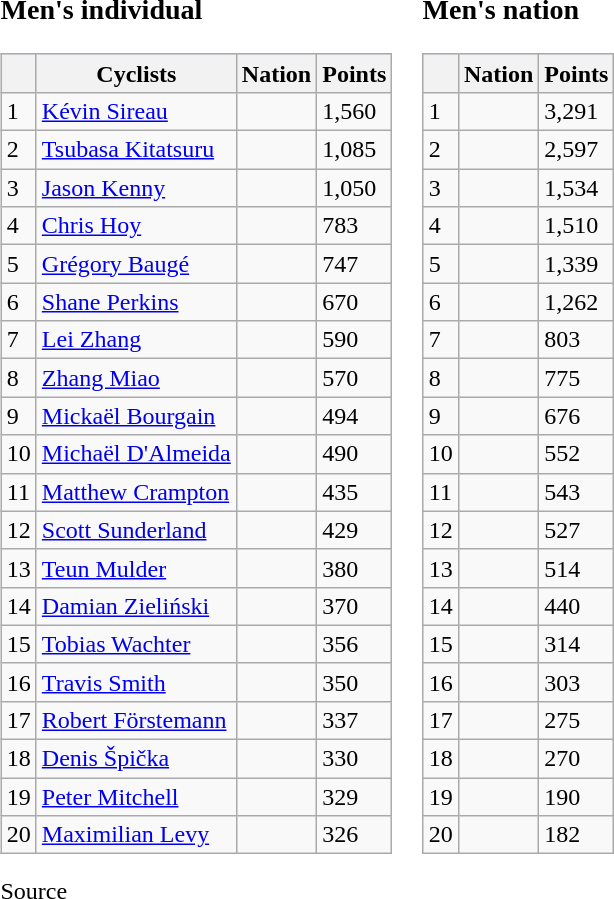<table class="vatop">
<tr valign="top">
<td><br><h3>Men's individual</h3><table class="wikitable sortable">
<tr style=background:#ccccff;>
<th></th>
<th>Cyclists</th>
<th>Nation</th>
<th>Points</th>
</tr>
<tr>
<td>1</td>
<td><a href='#'>Kévin Sireau</a></td>
<td></td>
<td>1,560</td>
</tr>
<tr>
<td>2</td>
<td><a href='#'>Tsubasa Kitatsuru</a></td>
<td></td>
<td>1,085</td>
</tr>
<tr>
<td>3</td>
<td><a href='#'>Jason Kenny</a></td>
<td></td>
<td>1,050</td>
</tr>
<tr>
<td>4</td>
<td><a href='#'>Chris Hoy</a></td>
<td></td>
<td>783</td>
</tr>
<tr>
<td>5</td>
<td><a href='#'>Grégory Baugé</a></td>
<td></td>
<td>747</td>
</tr>
<tr>
<td>6</td>
<td><a href='#'>Shane Perkins</a></td>
<td></td>
<td>670</td>
</tr>
<tr>
<td>7</td>
<td><a href='#'>Lei Zhang</a></td>
<td></td>
<td>590</td>
</tr>
<tr>
<td>8</td>
<td><a href='#'>Zhang Miao</a></td>
<td></td>
<td>570</td>
</tr>
<tr>
<td>9</td>
<td><a href='#'>Mickaël Bourgain</a></td>
<td></td>
<td>494</td>
</tr>
<tr>
<td>10</td>
<td><a href='#'>Michaël D'Almeida</a></td>
<td></td>
<td>490</td>
</tr>
<tr>
<td>11</td>
<td><a href='#'>Matthew Crampton</a></td>
<td></td>
<td>435</td>
</tr>
<tr>
<td>12</td>
<td><a href='#'>Scott Sunderland</a></td>
<td></td>
<td>429</td>
</tr>
<tr>
<td>13</td>
<td><a href='#'>Teun Mulder</a></td>
<td></td>
<td>380</td>
</tr>
<tr>
<td>14</td>
<td><a href='#'>Damian Zieliński</a></td>
<td></td>
<td>370</td>
</tr>
<tr>
<td>15</td>
<td><a href='#'>Tobias Wachter</a></td>
<td></td>
<td>356</td>
</tr>
<tr>
<td>16</td>
<td><a href='#'>Travis Smith</a></td>
<td></td>
<td>350</td>
</tr>
<tr>
<td>17</td>
<td><a href='#'>Robert Förstemann</a></td>
<td></td>
<td>337</td>
</tr>
<tr>
<td>18</td>
<td><a href='#'>Denis Špička</a></td>
<td></td>
<td>330</td>
</tr>
<tr>
<td>19</td>
<td><a href='#'>Peter Mitchell</a></td>
<td></td>
<td>329</td>
</tr>
<tr>
<td>20</td>
<td><a href='#'>Maximilian Levy</a></td>
<td></td>
<td>326</td>
</tr>
</table>
Source</td>
<td><br><h3>Men's nation</h3><table class="wikitable sortable">
<tr style=background:#ccccff;>
<th></th>
<th>Nation</th>
<th>Points</th>
</tr>
<tr>
<td>1</td>
<td></td>
<td>3,291</td>
</tr>
<tr>
<td>2</td>
<td></td>
<td>2,597</td>
</tr>
<tr>
<td>3</td>
<td></td>
<td>1,534</td>
</tr>
<tr>
<td>4</td>
<td></td>
<td>1,510</td>
</tr>
<tr>
<td>5</td>
<td></td>
<td>1,339</td>
</tr>
<tr>
<td>6</td>
<td></td>
<td>1,262</td>
</tr>
<tr>
<td>7</td>
<td></td>
<td>803</td>
</tr>
<tr>
<td>8</td>
<td></td>
<td>775</td>
</tr>
<tr>
<td>9</td>
<td></td>
<td>676</td>
</tr>
<tr>
<td>10</td>
<td></td>
<td>552</td>
</tr>
<tr>
<td>11</td>
<td></td>
<td>543</td>
</tr>
<tr>
<td>12</td>
<td></td>
<td>527</td>
</tr>
<tr>
<td>13</td>
<td></td>
<td>514</td>
</tr>
<tr>
<td>14</td>
<td></td>
<td>440</td>
</tr>
<tr>
<td>15</td>
<td></td>
<td>314</td>
</tr>
<tr>
<td>16</td>
<td></td>
<td>303</td>
</tr>
<tr>
<td>17</td>
<td></td>
<td>275</td>
</tr>
<tr>
<td>18</td>
<td></td>
<td>270</td>
</tr>
<tr>
<td>19</td>
<td></td>
<td>190</td>
</tr>
<tr>
<td>20</td>
<td></td>
<td>182</td>
</tr>
</table>
</td>
</tr>
</table>
